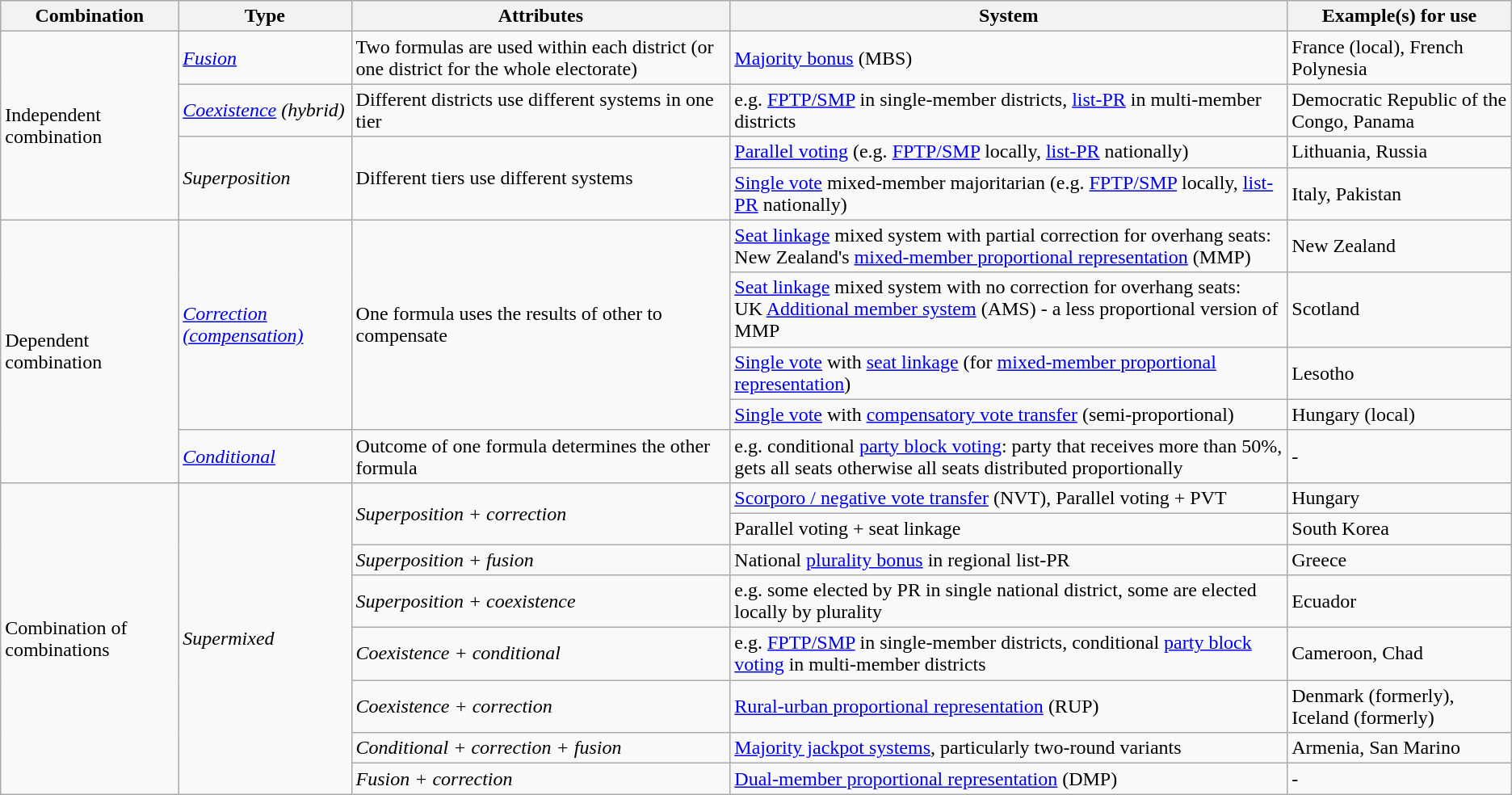<table class="wikitable">
<tr>
<th>Combination</th>
<th>Type</th>
<th>Attributes</th>
<th>System</th>
<th>Example(s) for use</th>
</tr>
<tr>
<td rowspan="4">Independent combination</td>
<td><em><a href='#'>Fusion</a></em></td>
<td>Two formulas are used within each district (or one district for the whole electorate)</td>
<td><a href='#'>Majority bonus</a> (MBS)</td>
<td>France (local), French Polynesia</td>
</tr>
<tr>
<td><em><a href='#'>Coexistence</a> (hybrid)</em></td>
<td>Different districts use different systems in one tier</td>
<td>e.g. <a href='#'>FPTP/SMP</a> in single-member districts, <a href='#'>list-PR</a> in multi-member districts</td>
<td>Democratic Republic of the Congo, Panama</td>
</tr>
<tr>
<td rowspan="2"><em>Superposition</em></td>
<td rowspan="2">Different tiers use different systems</td>
<td><a href='#'>Parallel voting</a> (e.g. <a href='#'>FPTP/SMP</a> locally, <a href='#'>list-PR</a> nationally)</td>
<td>Lithuania, Russia</td>
</tr>
<tr>
<td><a href='#'>Single vote</a> mixed-member majoritarian (e.g. <a href='#'>FPTP/SMP</a> locally, <a href='#'>list-PR</a> nationally)</td>
<td>Italy, Pakistan</td>
</tr>
<tr>
<td rowspan="5">Dependent combination</td>
<td rowspan="4"><em><a href='#'>Correction (compensation)</a></em></td>
<td rowspan="4">One formula uses the results of other to compensate</td>
<td><a href='#'>Seat linkage</a> mixed system with partial correction for overhang seats:<br>New Zealand's <a href='#'>mixed-member proportional representation</a> (MMP)</td>
<td>New Zealand</td>
</tr>
<tr>
<td><a href='#'>Seat linkage</a> mixed system with no correction for overhang seats:<br>UK <a href='#'>Additional member system</a> (AMS) - a less proportional version of MMP</td>
<td>Scotland</td>
</tr>
<tr>
<td><a href='#'>Single vote</a> with <a href='#'>seat linkage</a> (for <a href='#'>mixed-member proportional representation</a>)</td>
<td>Lesotho</td>
</tr>
<tr>
<td><a href='#'>Single vote</a> with <a href='#'>compensatory vote transfer</a> (semi-proportional)</td>
<td>Hungary (local)</td>
</tr>
<tr>
<td><em><a href='#'>Conditional</a></em></td>
<td>Outcome of one formula determines the other formula</td>
<td>e.g. conditional <a href='#'>party block voting</a>: party that receives more than 50%, gets all seats otherwise all seats distributed proportionally</td>
<td>-</td>
</tr>
<tr>
<td rowspan="8">Combination of combinations</td>
<td rowspan="8"><em>Supermixed</em></td>
<td rowspan="2"><em>Superposition + correction</em></td>
<td><a href='#'>Scorporo / negative vote transfer</a> (NVT), Parallel voting + PVT</td>
<td>Hungary</td>
</tr>
<tr>
<td>Parallel voting + seat linkage</td>
<td>South Korea</td>
</tr>
<tr>
<td><em>Superposition + fusion</em></td>
<td>National <a href='#'>plurality bonus</a> in regional list-PR</td>
<td>Greece</td>
</tr>
<tr>
<td><em>Superposition + coexistence</em></td>
<td>e.g. some elected by PR in single national district, some are elected locally by plurality</td>
<td>Ecuador</td>
</tr>
<tr>
<td><em>Coexistence + conditional</em></td>
<td>e.g. <a href='#'>FPTP/SMP</a> in single-member districts, conditional <a href='#'>party block voting</a> in multi-member districts</td>
<td>Cameroon, Chad</td>
</tr>
<tr>
<td><em>Coexistence + correction</em></td>
<td><a href='#'>Rural-urban proportional representation</a> (RUP)</td>
<td>Denmark (formerly), Iceland (formerly)</td>
</tr>
<tr>
<td><em>Conditional + correction + fusion</em></td>
<td><a href='#'>Majority jackpot systems</a>, particularly two-round variants</td>
<td>Armenia, San Marino</td>
</tr>
<tr>
<td><em>Fusion + correction</em></td>
<td><a href='#'>Dual-member proportional representation</a> (DMP)</td>
<td>-</td>
</tr>
</table>
